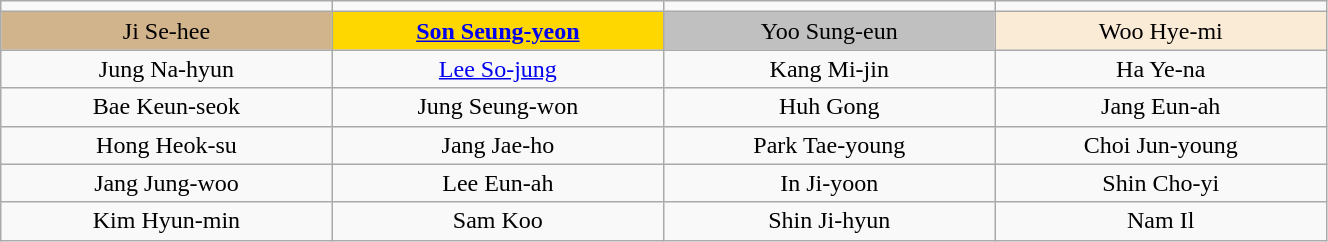<table class="wikitable"  style="text-align:center; font-size:100%; width:70%;">
<tr>
<td style="width:13%;" scope="col" style="background:#d0f0c0;"><strong></strong></td>
<td style="width:13%;" scope="col" style="background:#ccf;"><strong></strong></td>
<td style="width:13%;" scope="col" style="background:pink;"><strong></strong></td>
<td style="width:13%;" scope="col" style="background:#ffe5b4;"><strong></strong></td>
</tr>
<tr>
<td bgcolor="tan">Ji Se-hee</td>
<td bgcolor="gold"><strong><a href='#'>Son Seung-yeon</a></strong></td>
<td bgcolor="silver">Yoo Sung-eun</td>
<td bgcolor="antiquewhite">Woo Hye-mi</td>
</tr>
<tr>
<td>Jung Na-hyun</td>
<td><a href='#'>Lee So-jung</a></td>
<td>Kang Mi-jin</td>
<td>Ha Ye-na</td>
</tr>
<tr>
<td>Bae Keun-seok</td>
<td>Jung Seung-won</td>
<td>Huh Gong</td>
<td>Jang Eun-ah</td>
</tr>
<tr>
<td>Hong Heok-su</td>
<td>Jang Jae-ho</td>
<td>Park Tae-young</td>
<td>Choi Jun-young</td>
</tr>
<tr>
<td>Jang Jung-woo</td>
<td>Lee Eun-ah</td>
<td>In Ji-yoon</td>
<td>Shin Cho-yi</td>
</tr>
<tr>
<td>Kim Hyun-min</td>
<td>Sam Koo</td>
<td>Shin Ji-hyun</td>
<td>Nam Il</td>
</tr>
</table>
